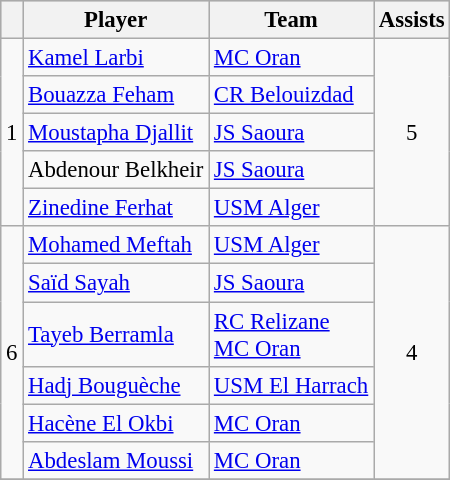<table class="wikitable" style="font-size: 95%;">
<tr bgcolor="#CCCCCC" align="center">
<th scope="col"></th>
<th scope="col">Player</th>
<th scope="col">Team</th>
<th scope="col">Assists</th>
</tr>
<tr>
<td rowspan=5 align="center">1</td>
<td> <a href='#'>Kamel Larbi</a></td>
<td><a href='#'>MC Oran</a></td>
<td rowspan=5 align="center">5</td>
</tr>
<tr>
<td> <a href='#'>Bouazza Feham</a></td>
<td><a href='#'>CR Belouizdad</a></td>
</tr>
<tr>
<td> <a href='#'>Moustapha Djallit</a></td>
<td><a href='#'>JS Saoura</a></td>
</tr>
<tr>
<td> Abdenour Belkheir</td>
<td><a href='#'>JS Saoura</a></td>
</tr>
<tr>
<td> <a href='#'>Zinedine Ferhat</a></td>
<td><a href='#'>USM Alger</a></td>
</tr>
<tr>
<td rowspan=6 align="center">6</td>
<td> <a href='#'>Mohamed Meftah</a></td>
<td><a href='#'>USM Alger</a></td>
<td rowspan=6 align="center">4</td>
</tr>
<tr>
<td> <a href='#'>Saïd Sayah</a></td>
<td><a href='#'>JS Saoura</a></td>
</tr>
<tr>
<td> <a href='#'>Tayeb Berramla</a></td>
<td><a href='#'>RC Relizane</a><br><a href='#'>MC Oran</a></td>
</tr>
<tr>
<td> <a href='#'>Hadj Bouguèche</a></td>
<td><a href='#'>USM El Harrach</a></td>
</tr>
<tr>
<td> <a href='#'>Hacène El Okbi</a></td>
<td><a href='#'>MC Oran</a></td>
</tr>
<tr>
<td> <a href='#'>Abdeslam Moussi</a></td>
<td><a href='#'>MC Oran</a></td>
</tr>
<tr>
</tr>
</table>
